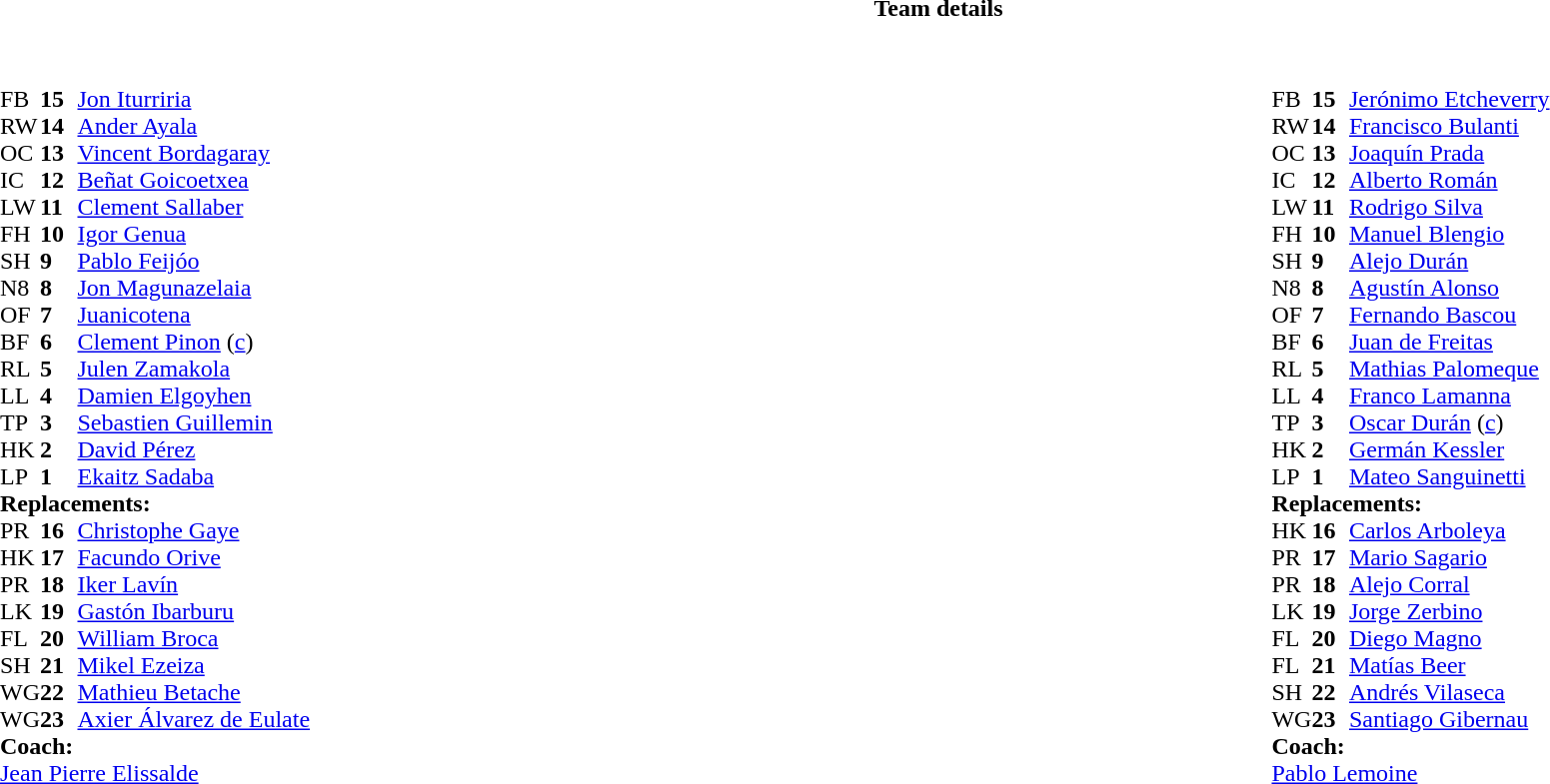<table border="0" width="100%" class="collapsible collapsed">
<tr>
<th>Team details</th>
</tr>
<tr>
<td><br><table style="width:100%;">
<tr>
<td style="vertical-align:top; width:50%"><br><table cellspacing="0" cellpadding="0">
<tr>
<th width="25"></th>
<th width="25"></th>
</tr>
<tr>
<td>FB</td>
<td><strong>15</strong></td>
<td><a href='#'>Jon Iturriria</a></td>
</tr>
<tr>
<td>RW</td>
<td><strong>14</strong></td>
<td><a href='#'>Ander Ayala</a></td>
</tr>
<tr>
<td>OC</td>
<td><strong>13</strong></td>
<td><a href='#'>Vincent Bordagaray</a></td>
</tr>
<tr>
<td>IC</td>
<td><strong>12</strong></td>
<td><a href='#'>Beñat Goicoetxea</a></td>
</tr>
<tr>
<td>LW</td>
<td><strong>11</strong></td>
<td><a href='#'>Clement Sallaber</a></td>
</tr>
<tr>
<td>FH</td>
<td><strong>10</strong></td>
<td><a href='#'>Igor Genua</a></td>
</tr>
<tr>
<td>SH</td>
<td><strong>9</strong></td>
<td><a href='#'>Pablo Feijóo</a></td>
</tr>
<tr>
<td>N8</td>
<td><strong>8</strong></td>
<td><a href='#'>Jon Magunazelaia</a></td>
</tr>
<tr>
<td>OF</td>
<td><strong>7</strong></td>
<td><a href='#'>Juanicotena</a></td>
</tr>
<tr>
<td>BF</td>
<td><strong>6</strong></td>
<td><a href='#'>Clement Pinon</a> (<a href='#'>c</a>)</td>
</tr>
<tr>
<td>RL</td>
<td><strong>5</strong></td>
<td><a href='#'>Julen Zamakola</a></td>
</tr>
<tr>
<td>LL</td>
<td><strong>4</strong></td>
<td><a href='#'>Damien Elgoyhen</a></td>
</tr>
<tr>
<td>TP</td>
<td><strong>3</strong></td>
<td><a href='#'>Sebastien Guillemin</a></td>
</tr>
<tr>
<td>HK</td>
<td><strong>2</strong></td>
<td><a href='#'>David Pérez</a></td>
</tr>
<tr>
<td>LP</td>
<td><strong>1</strong></td>
<td><a href='#'>Ekaitz Sadaba</a></td>
</tr>
<tr>
<td colspan=3><strong>Replacements:</strong></td>
</tr>
<tr>
<td>PR</td>
<td><strong>16</strong></td>
<td><a href='#'>Christophe Gaye</a></td>
</tr>
<tr>
<td>HK</td>
<td><strong>17</strong></td>
<td><a href='#'>Facundo Orive</a></td>
</tr>
<tr>
<td>PR</td>
<td><strong>18</strong></td>
<td><a href='#'>Iker Lavín</a></td>
</tr>
<tr>
<td>LK</td>
<td><strong>19</strong></td>
<td><a href='#'>Gastón Ibarburu</a></td>
</tr>
<tr>
<td>FL</td>
<td><strong>20</strong></td>
<td><a href='#'>William Broca</a></td>
</tr>
<tr>
<td>SH</td>
<td><strong>21</strong></td>
<td><a href='#'>Mikel Ezeiza</a></td>
</tr>
<tr>
<td>WG</td>
<td><strong>22</strong></td>
<td><a href='#'>Mathieu Betache</a></td>
</tr>
<tr>
<td>WG</td>
<td><strong>23</strong></td>
<td><a href='#'>Axier Álvarez de Eulate</a></td>
</tr>
<tr>
<td colspan=3><strong>Coach:</strong></td>
</tr>
<tr>
<td colspan="4"> <a href='#'>Jean Pierre Elissalde</a></td>
</tr>
</table>
</td>
<td valign="top"></td>
<td style="vertical-align:top; width:50%"><br><table cellspacing="0" cellpadding="0" style="margin:auto">
<tr>
<th width="25"></th>
<th width="25"></th>
</tr>
<tr>
<td>FB</td>
<td><strong>15</strong></td>
<td><a href='#'>Jerónimo Etcheverry</a></td>
</tr>
<tr>
<td>RW</td>
<td><strong>14</strong></td>
<td><a href='#'>Francisco Bulanti</a></td>
</tr>
<tr>
<td>OC</td>
<td><strong>13</strong></td>
<td><a href='#'>Joaquín Prada</a></td>
</tr>
<tr>
<td>IC</td>
<td><strong>12</strong></td>
<td><a href='#'>Alberto Román</a></td>
</tr>
<tr>
<td>LW</td>
<td><strong>11</strong></td>
<td><a href='#'>Rodrigo Silva</a></td>
</tr>
<tr>
<td>FH</td>
<td><strong>10</strong></td>
<td><a href='#'>Manuel Blengio</a></td>
</tr>
<tr>
<td>SH</td>
<td><strong>9</strong></td>
<td><a href='#'>Alejo Durán</a></td>
</tr>
<tr>
<td>N8</td>
<td><strong>8</strong></td>
<td><a href='#'>Agustín Alonso</a></td>
</tr>
<tr>
<td>OF</td>
<td><strong>7</strong></td>
<td><a href='#'>Fernando Bascou</a></td>
</tr>
<tr>
<td>BF</td>
<td><strong>6</strong></td>
<td><a href='#'>Juan de Freitas</a></td>
</tr>
<tr>
<td>RL</td>
<td><strong>5</strong></td>
<td><a href='#'>Mathias Palomeque</a></td>
</tr>
<tr>
<td>LL</td>
<td><strong>4</strong></td>
<td><a href='#'>Franco Lamanna</a></td>
</tr>
<tr>
<td>TP</td>
<td><strong>3</strong></td>
<td><a href='#'>Oscar Durán</a> (<a href='#'>c</a>)</td>
</tr>
<tr>
<td>HK</td>
<td><strong>2</strong></td>
<td><a href='#'>Germán Kessler</a></td>
</tr>
<tr>
<td>LP</td>
<td><strong>1</strong></td>
<td><a href='#'>Mateo Sanguinetti</a></td>
</tr>
<tr>
<td colspan=3><strong>Replacements:</strong></td>
</tr>
<tr>
<td>HK</td>
<td><strong>16</strong></td>
<td><a href='#'>Carlos Arboleya</a></td>
</tr>
<tr>
<td>PR</td>
<td><strong>17</strong></td>
<td><a href='#'>Mario Sagario</a></td>
</tr>
<tr>
<td>PR</td>
<td><strong>18</strong></td>
<td><a href='#'>Alejo Corral</a></td>
</tr>
<tr>
<td>LK</td>
<td><strong>19</strong></td>
<td><a href='#'>Jorge Zerbino</a></td>
</tr>
<tr>
<td>FL</td>
<td><strong>20</strong></td>
<td><a href='#'>Diego Magno</a></td>
</tr>
<tr>
<td>FL</td>
<td><strong>21</strong></td>
<td><a href='#'>Matías Beer</a></td>
</tr>
<tr>
<td>SH</td>
<td><strong>22</strong></td>
<td><a href='#'>Andrés Vilaseca</a></td>
</tr>
<tr>
<td>WG</td>
<td><strong>23</strong></td>
<td><a href='#'>Santiago Gibernau</a></td>
</tr>
<tr>
<td colspan=3><strong>Coach:</strong></td>
</tr>
<tr>
<td colspan="4"> <a href='#'>Pablo Lemoine</a></td>
</tr>
</table>
</td>
</tr>
</table>
</td>
</tr>
</table>
